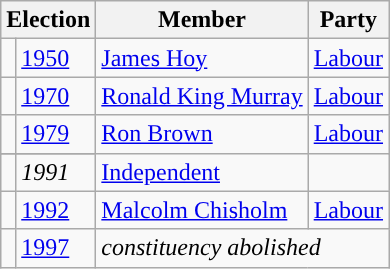<table class="wikitable">
<tr>
<th colspan="2">Election</th>
<th>Member </th>
<th>Party</th>
</tr>
<tr>
<td style="color:inherit;background-color: "></td>
<td><a href='#'>1950</a></td>
<td><a href='#'>James Hoy</a></td>
<td><a href='#'>Labour</a></td>
</tr>
<tr>
<td style="color:inherit;background-color: "></td>
<td><a href='#'>1970</a></td>
<td><a href='#'>Ronald King Murray</a></td>
<td><a href='#'>Labour</a></td>
</tr>
<tr>
<td style="color:inherit;background-color: "></td>
<td><a href='#'>1979</a></td>
<td rowspan=2><a href='#'>Ron Brown</a></td>
<td><a href='#'>Labour</a></td>
</tr>
<tr>
</tr>
<tr>
<td style="color:inherit;background-color: "></td>
<td><em>1991</em></td>
<td><a href='#'>Independent</a></td>
</tr>
<tr>
<td style="color:inherit;background-color: "></td>
<td><a href='#'>1992</a></td>
<td><a href='#'>Malcolm Chisholm</a></td>
<td><a href='#'>Labour</a></td>
</tr>
<tr>
<td></td>
<td><a href='#'>1997</a></td>
<td colspan="2"><em>constituency abolished</em></td>
</tr>
</table>
